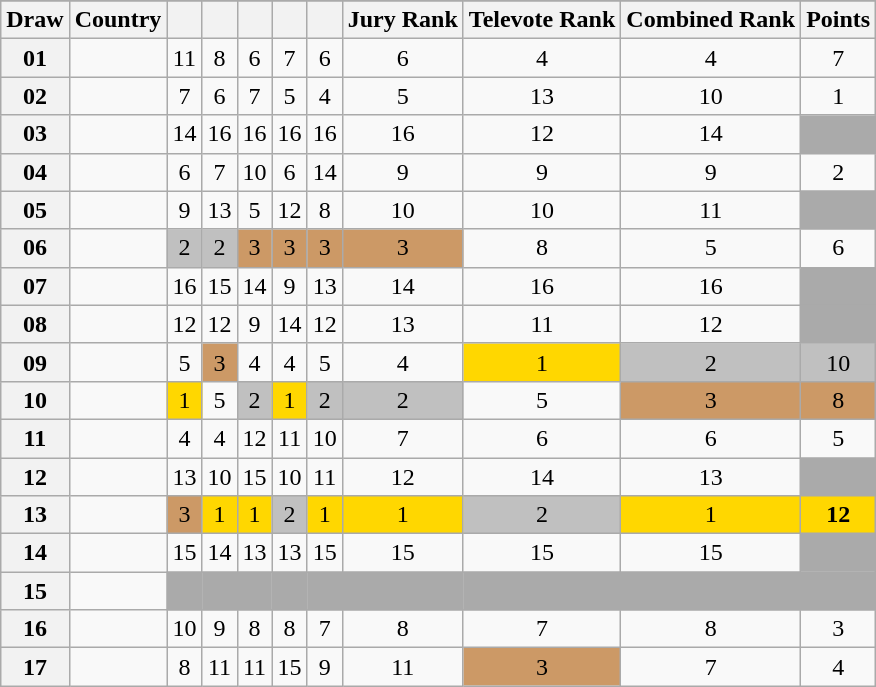<table class="sortable wikitable collapsible plainrowheaders" style="text-align:center">
<tr>
</tr>
<tr>
<th scope="col">Draw</th>
<th scope="col">Country</th>
<th scope="col"></th>
<th scope="col"></th>
<th scope="col"></th>
<th scope="col"></th>
<th scope="col"></th>
<th scope="col">Jury Rank</th>
<th scope="col">Televote Rank</th>
<th scope="col">Combined Rank</th>
<th scope="col">Points</th>
</tr>
<tr>
<th scope="row" style="text-align:center;">01</th>
<td style="text-align:left;"></td>
<td>11</td>
<td>8</td>
<td>6</td>
<td>7</td>
<td>6</td>
<td>6</td>
<td>4</td>
<td>4</td>
<td>7</td>
</tr>
<tr>
<th scope="row" style="text-align:center;">02</th>
<td style="text-align:left;"></td>
<td>7</td>
<td>6</td>
<td>7</td>
<td>5</td>
<td>4</td>
<td>5</td>
<td>13</td>
<td>10</td>
<td>1</td>
</tr>
<tr>
<th scope="row" style="text-align:center;">03</th>
<td style="text-align:left;"></td>
<td>14</td>
<td>16</td>
<td>16</td>
<td>16</td>
<td>16</td>
<td>16</td>
<td>12</td>
<td>14</td>
<td style="background:#AAAAAA;"></td>
</tr>
<tr>
<th scope="row" style="text-align:center;">04</th>
<td style="text-align:left;"></td>
<td>6</td>
<td>7</td>
<td>10</td>
<td>6</td>
<td>14</td>
<td>9</td>
<td>9</td>
<td>9</td>
<td>2</td>
</tr>
<tr>
<th scope="row" style="text-align:center;">05</th>
<td style="text-align:left;"></td>
<td>9</td>
<td>13</td>
<td>5</td>
<td>12</td>
<td>8</td>
<td>10</td>
<td>10</td>
<td>11</td>
<td style="background:#AAAAAA;"></td>
</tr>
<tr>
<th scope="row" style="text-align:center;">06</th>
<td style="text-align:left;"></td>
<td style="background:silver;">2</td>
<td style="background:silver;">2</td>
<td style="background:#CC9966;">3</td>
<td style="background:#CC9966;">3</td>
<td style="background:#CC9966;">3</td>
<td style="background:#CC9966;">3</td>
<td>8</td>
<td>5</td>
<td>6</td>
</tr>
<tr>
<th scope="row" style="text-align:center;">07</th>
<td style="text-align:left;"></td>
<td>16</td>
<td>15</td>
<td>14</td>
<td>9</td>
<td>13</td>
<td>14</td>
<td>16</td>
<td>16</td>
<td style="background:#AAAAAA;"></td>
</tr>
<tr>
<th scope="row" style="text-align:center;">08</th>
<td style="text-align:left;"></td>
<td>12</td>
<td>12</td>
<td>9</td>
<td>14</td>
<td>12</td>
<td>13</td>
<td>11</td>
<td>12</td>
<td style="background:#AAAAAA;"></td>
</tr>
<tr>
<th scope="row" style="text-align:center;">09</th>
<td style="text-align:left;"></td>
<td>5</td>
<td style="background:#CC9966;">3</td>
<td>4</td>
<td>4</td>
<td>5</td>
<td>4</td>
<td style="background:gold;">1</td>
<td style="background:silver;">2</td>
<td style="background:silver;">10</td>
</tr>
<tr>
<th scope="row" style="text-align:center;">10</th>
<td style="text-align:left;"></td>
<td style="background:gold;">1</td>
<td>5</td>
<td style="background:silver;">2</td>
<td style="background:gold;">1</td>
<td style="background:silver;">2</td>
<td style="background:silver;">2</td>
<td>5</td>
<td style="background:#CC9966;">3</td>
<td style="background:#CC9966;">8</td>
</tr>
<tr>
<th scope="row" style="text-align:center;">11</th>
<td style="text-align:left;"></td>
<td>4</td>
<td>4</td>
<td>12</td>
<td>11</td>
<td>10</td>
<td>7</td>
<td>6</td>
<td>6</td>
<td>5</td>
</tr>
<tr>
<th scope="row" style="text-align:center;">12</th>
<td style="text-align:left;"></td>
<td>13</td>
<td>10</td>
<td>15</td>
<td>10</td>
<td>11</td>
<td>12</td>
<td>14</td>
<td>13</td>
<td style="background:#AAAAAA;"></td>
</tr>
<tr>
<th scope="row" style="text-align:center;">13</th>
<td style="text-align:left;"></td>
<td style="background:#CC9966;">3</td>
<td style="background:gold;">1</td>
<td style="background:gold;">1</td>
<td style="background:silver;">2</td>
<td style="background:gold;">1</td>
<td style="background:gold;">1</td>
<td style="background:silver;">2</td>
<td style="background:gold;">1</td>
<td style="background:gold;"><strong>12</strong></td>
</tr>
<tr>
<th scope="row" style="text-align:center;">14</th>
<td style="text-align:left;"></td>
<td>15</td>
<td>14</td>
<td>13</td>
<td>13</td>
<td>15</td>
<td>15</td>
<td>15</td>
<td>15</td>
<td style="background:#AAAAAA;"></td>
</tr>
<tr class="sortbottom">
<th scope="row" style="text-align:center;">15</th>
<td style="text-align:left;"></td>
<td style="background:#AAAAAA;"></td>
<td style="background:#AAAAAA;"></td>
<td style="background:#AAAAAA;"></td>
<td style="background:#AAAAAA;"></td>
<td style="background:#AAAAAA;"></td>
<td style="background:#AAAAAA;"></td>
<td style="background:#AAAAAA;"></td>
<td style="background:#AAAAAA;"></td>
<td style="background:#AAAAAA;"></td>
</tr>
<tr>
<th scope="row" style="text-align:center;">16</th>
<td style="text-align:left;"></td>
<td>10</td>
<td>9</td>
<td>8</td>
<td>8</td>
<td>7</td>
<td>8</td>
<td>7</td>
<td>8</td>
<td>3</td>
</tr>
<tr>
<th scope="row" style="text-align:center;">17</th>
<td style="text-align:left;"></td>
<td>8</td>
<td>11</td>
<td>11</td>
<td>15</td>
<td>9</td>
<td>11</td>
<td style="background:#CC9966;">3</td>
<td>7</td>
<td>4</td>
</tr>
</table>
